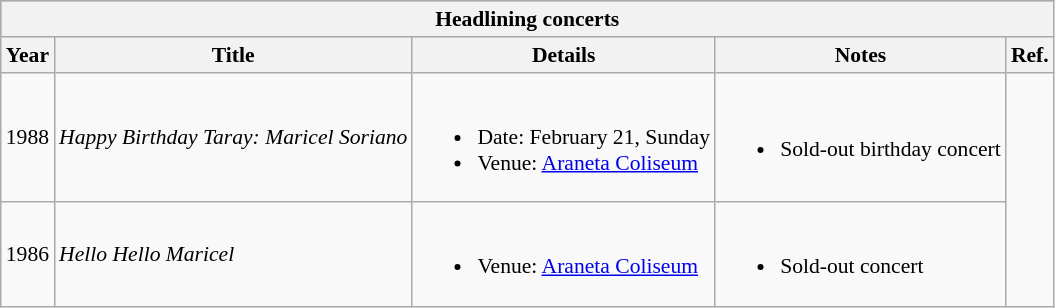<table class="wikitable sortable" style="font-size:90%;">
<tr style="background:#75b2dd; text-align:center;">
<th colspan="5">Headlining concerts</th>
</tr>
<tr>
<th>Year</th>
<th>Title</th>
<th>Details</th>
<th>Notes</th>
<th>Ref.</th>
</tr>
<tr>
<td>1988</td>
<td><em>Happy Birthday Taray: Maricel Soriano</em></td>
<td><br><ul><li>Date: February 21, Sunday</li><li>Venue: <a href='#'>Araneta Coliseum</a></li></ul></td>
<td><br><ul><li>Sold-out birthday concert</li></ul></td>
<td rowspan="2"></td>
</tr>
<tr>
<td>1986</td>
<td><em>Hello Hello Maricel</em></td>
<td><br><ul><li>Venue: <a href='#'>Araneta Coliseum</a></li></ul></td>
<td><br><ul><li>Sold-out concert</li></ul></td>
</tr>
</table>
